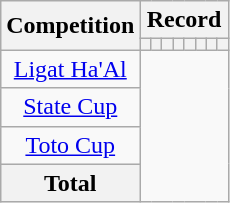<table class="wikitable" style="text-align: center">
<tr>
<th rowspan=2>Competition</th>
<th colspan=8>Record</th>
</tr>
<tr>
<th></th>
<th></th>
<th></th>
<th></th>
<th></th>
<th></th>
<th></th>
<th></th>
</tr>
<tr>
<td><a href='#'>Ligat Ha'Al</a><br></td>
</tr>
<tr>
<td><a href='#'>State Cup</a><br></td>
</tr>
<tr>
<td><a href='#'>Toto Cup</a><br></td>
</tr>
<tr>
<th>Total<br></th>
</tr>
</table>
